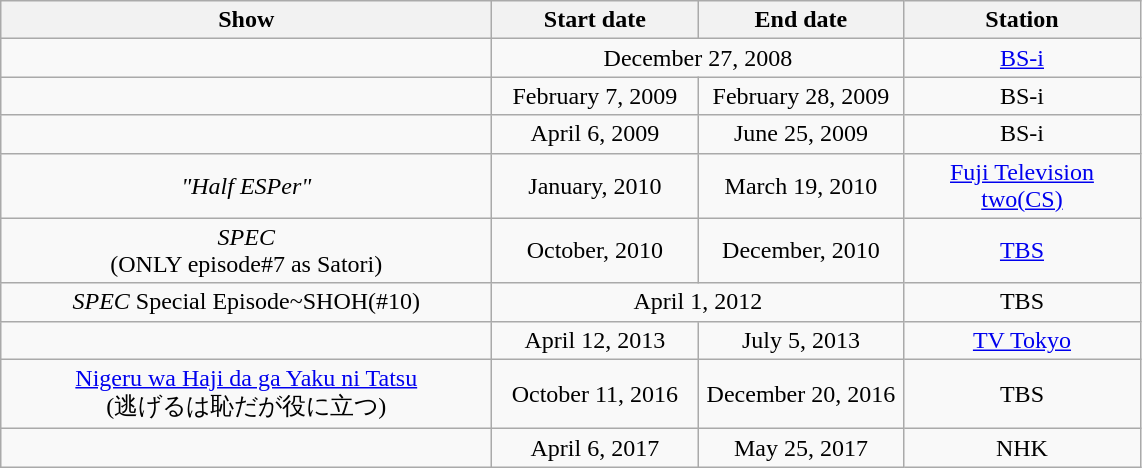<table class="wikitable" style="text-align:center" cellpadding="2">
<tr>
<th width=320>Show</th>
<th width=130>Start date</th>
<th width=130>End date</th>
<th width=150>Station</th>
</tr>
<tr>
<td></td>
<td colspan="2">December 27, 2008</td>
<td><a href='#'>BS-i</a></td>
</tr>
<tr>
<td></td>
<td>February 7, 2009</td>
<td>February 28, 2009</td>
<td>BS-i</td>
</tr>
<tr>
<td></td>
<td>April 6, 2009</td>
<td>June 25, 2009</td>
<td>BS-i</td>
</tr>
<tr>
<td> <em>"Half ESPer"</em></td>
<td>January, 2010</td>
<td>March 19, 2010</td>
<td><a href='#'>Fuji Television two(CS)</a></td>
</tr>
<tr>
<td><em>SPEC</em><br>(ONLY episode#7 as Satori)</td>
<td>October, 2010</td>
<td>December, 2010</td>
<td><a href='#'>TBS</a></td>
</tr>
<tr>
<td><em>SPEC</em>  Special Episode~SHOH(#10)</td>
<td colspan="2">April 1, 2012</td>
<td>TBS</td>
</tr>
<tr>
<td></td>
<td>April 12, 2013</td>
<td>July 5, 2013</td>
<td><a href='#'>TV Tokyo</a></td>
</tr>
<tr>
<td><a href='#'>Nigeru wa Haji da ga Yaku ni Tatsu</a><br>(逃げるは恥だが役に立つ)</td>
<td>October 11, 2016</td>
<td>December 20, 2016</td>
<td>TBS</td>
</tr>
<tr>
<td></td>
<td>April 6, 2017</td>
<td>May 25, 2017</td>
<td>NHK</td>
</tr>
</table>
